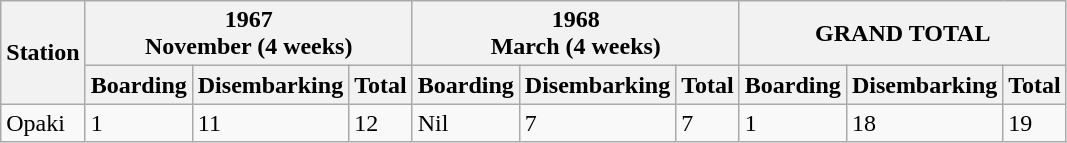<table class="wikitable">
<tr>
<th rowspan=2>Station</th>
<th align=center colspan=3>1967<br>November (4 weeks)</th>
<th align=center colspan=3>1968<br>March (4 weeks)</th>
<th align=center colspan=3>GRAND TOTAL</th>
</tr>
<tr>
<th>Boarding</th>
<th>Disembarking</th>
<th>Total</th>
<th>Boarding</th>
<th>Disembarking</th>
<th>Total</th>
<th>Boarding</th>
<th>Disembarking</th>
<th>Total</th>
</tr>
<tr>
<td>Opaki</td>
<td>1</td>
<td>11</td>
<td>12</td>
<td>Nil</td>
<td>7</td>
<td>7</td>
<td>1</td>
<td>18</td>
<td>19</td>
</tr>
</table>
